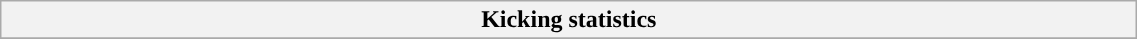<table style="width:60%; text-align:center;" class="wikitable collapsible collapsed">
<tr>
<th style="text-align:center; ">Kicking statistics</th>
</tr>
<tr>
</tr>
</table>
